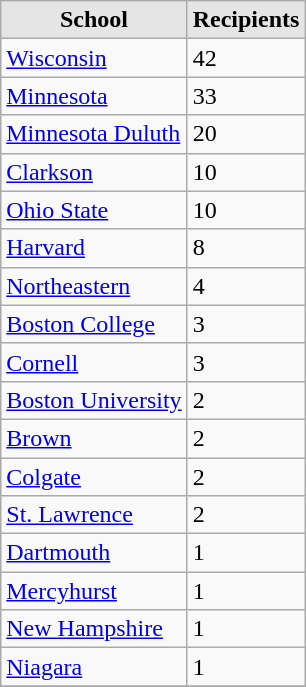<table class="wikitable">
<tr>
<th style="background:#e5e5e5;">School</th>
<th style="background:#e5e5e5;">Recipients</th>
</tr>
<tr>
<td><a href='#'>Wisconsin</a></td>
<td>42</td>
</tr>
<tr>
<td><a href='#'>Minnesota</a></td>
<td>33</td>
</tr>
<tr>
<td><a href='#'>Minnesota Duluth</a></td>
<td>20</td>
</tr>
<tr>
<td><a href='#'>Clarkson</a></td>
<td>10</td>
</tr>
<tr>
<td><a href='#'>Ohio State</a></td>
<td>10</td>
</tr>
<tr>
<td><a href='#'>Harvard</a></td>
<td>8</td>
</tr>
<tr>
<td><a href='#'>Northeastern</a></td>
<td>4</td>
</tr>
<tr>
<td><a href='#'>Boston College</a></td>
<td>3</td>
</tr>
<tr>
<td><a href='#'>Cornell</a></td>
<td>3</td>
</tr>
<tr>
<td><a href='#'>Boston University</a></td>
<td>2</td>
</tr>
<tr>
<td><a href='#'>Brown</a></td>
<td>2</td>
</tr>
<tr>
<td><a href='#'>Colgate</a></td>
<td>2</td>
</tr>
<tr>
<td><a href='#'>St. Lawrence</a></td>
<td>2</td>
</tr>
<tr>
<td><a href='#'>Dartmouth</a></td>
<td>1</td>
</tr>
<tr>
<td><a href='#'>Mercyhurst</a></td>
<td>1</td>
</tr>
<tr>
<td><a href='#'>New Hampshire</a></td>
<td>1</td>
</tr>
<tr>
<td><a href='#'>Niagara</a></td>
<td>1</td>
</tr>
<tr>
</tr>
</table>
